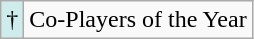<table class="wikitable">
<tr>
<td style="background-color:#CFECEC;">†</td>
<td>Co-Players of the Year</td>
</tr>
</table>
